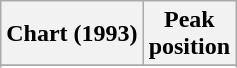<table class="wikitable sortable">
<tr>
<th align="left">Chart (1993)</th>
<th align="center">Peak<br>position</th>
</tr>
<tr>
</tr>
<tr>
</tr>
</table>
